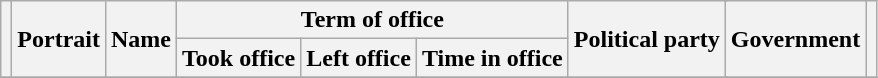<table class="wikitable" style="text-align:center;">
<tr>
<th rowspan=2></th>
<th rowspan=2>Portrait</th>
<th rowspan=2>Name<br></th>
<th colspan=3>Term of office</th>
<th colspan=2 rowspan=2>Political party</th>
<th rowspan=2>Government</th>
<th rowspan=2></th>
</tr>
<tr>
<th>Took office</th>
<th>Left office</th>
<th>Time in office</th>
</tr>
<tr>
</tr>
</table>
